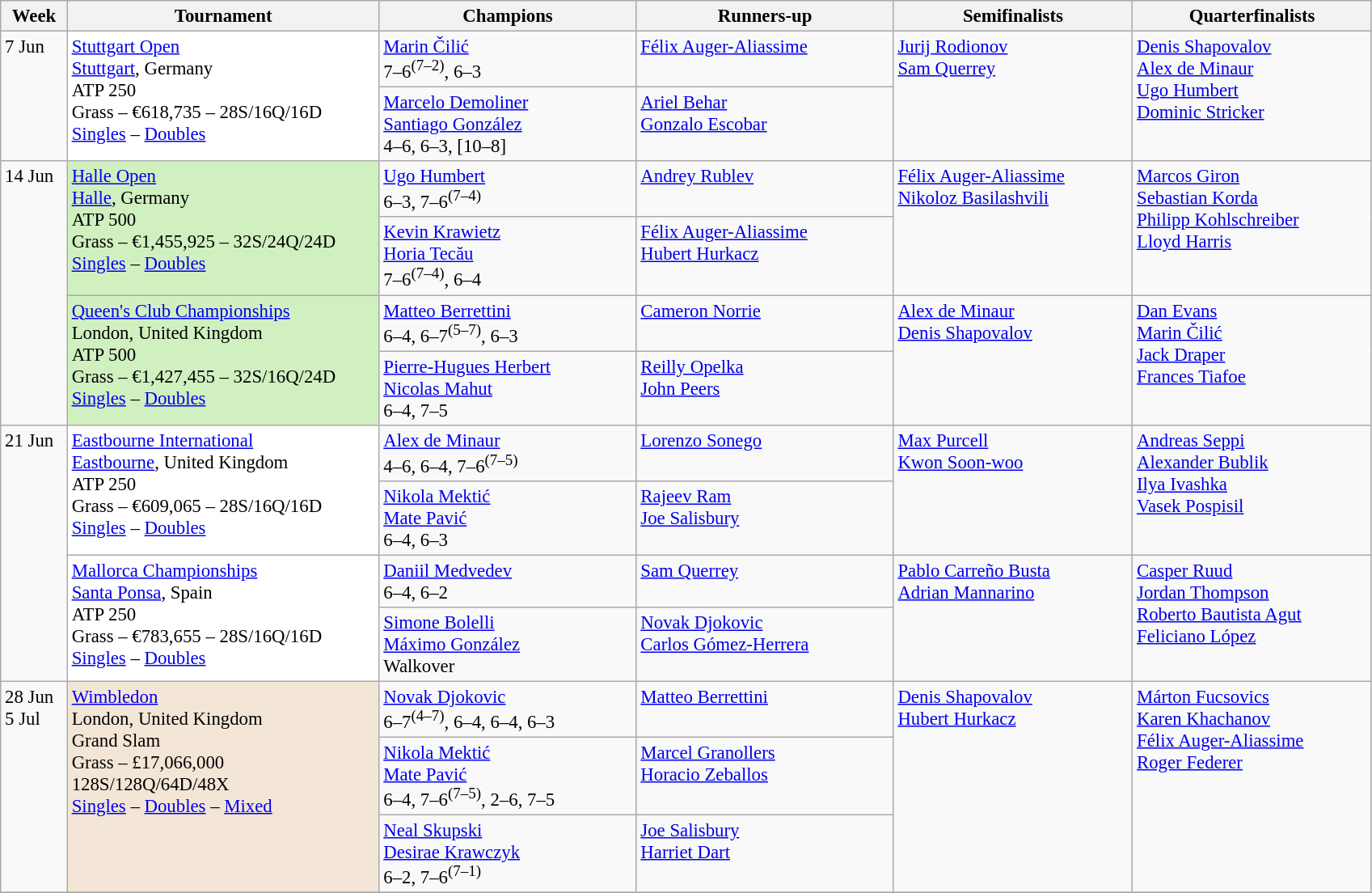<table class=wikitable style=font-size:95%>
<tr>
<th style="width:48px;">Week</th>
<th style="width:250px;">Tournament</th>
<th style="width:205px;">Champions</th>
<th style="width:205px;">Runners-up</th>
<th style="width:190px;">Semifinalists</th>
<th style="width:190px;">Quarterfinalists</th>
</tr>
<tr valign=top>
<td rowspan=2>7 Jun</td>
<td style="background:#fff;" rowspan=2><a href='#'>Stuttgart Open</a><br> <a href='#'>Stuttgart</a>, Germany<br>ATP 250<br> Grass – €618,735 – 28S/16Q/16D <br><a href='#'>Singles</a> – <a href='#'>Doubles</a></td>
<td> <a href='#'>Marin Čilić</a><br>7–6<sup>(7–2)</sup>, 6–3</td>
<td> <a href='#'>Félix Auger-Aliassime</a></td>
<td rowspan=2> <a href='#'>Jurij Rodionov</a> <br>  <a href='#'>Sam Querrey</a></td>
<td rowspan=2> <a href='#'>Denis Shapovalov</a> <br>  <a href='#'>Alex de Minaur</a> <br>  <a href='#'>Ugo Humbert</a> <br>  <a href='#'>Dominic Stricker</a></td>
</tr>
<tr valign=top>
<td> <a href='#'>Marcelo Demoliner</a> <br>  <a href='#'>Santiago González</a><br> 4–6, 6–3, [10–8]</td>
<td> <a href='#'>Ariel Behar</a> <br>  <a href='#'>Gonzalo Escobar</a></td>
</tr>
<tr valign=top>
<td rowspan=4>14 Jun</td>
<td style=background:#d0f0c0 rowspan=2><a href='#'>Halle Open</a><br> <a href='#'>Halle</a>, Germany<br>ATP 500<br> Grass – €1,455,925 – 32S/24Q/24D <br><a href='#'>Singles</a> – <a href='#'>Doubles</a></td>
<td> <a href='#'>Ugo Humbert</a><br>6–3, 7–6<sup>(7–4)</sup></td>
<td> <a href='#'>Andrey Rublev</a></td>
<td rowspan=2> <a href='#'>Félix Auger-Aliassime</a> <br>  <a href='#'>Nikoloz Basilashvili</a></td>
<td rowspan=2> <a href='#'>Marcos Giron</a> <br> <a href='#'>Sebastian Korda</a> <br> <a href='#'>Philipp Kohlschreiber</a> <br>  <a href='#'>Lloyd Harris</a></td>
</tr>
<tr valign=top>
<td> <a href='#'>Kevin Krawietz</a> <br>  <a href='#'>Horia Tecău</a> <br> 7–6<sup>(7–4)</sup>, 6–4</td>
<td> <a href='#'>Félix Auger-Aliassime</a> <br>  <a href='#'>Hubert Hurkacz</a></td>
</tr>
<tr valign=top>
<td style=background:#d0f0c0 rowspan=2><a href='#'>Queen's Club Championships</a><br> London, United Kingdom<br>ATP 500<br> Grass – €1,427,455 – 32S/16Q/24D  <br><a href='#'>Singles</a> – <a href='#'>Doubles</a></td>
<td> <a href='#'>Matteo Berrettini</a><br>6–4, 6–7<sup>(5–7)</sup>, 6–3</td>
<td> <a href='#'>Cameron Norrie</a></td>
<td rowspan=2> <a href='#'>Alex de Minaur</a> <br>   <a href='#'>Denis Shapovalov</a></td>
<td rowspan=2> <a href='#'>Dan Evans</a> <br>  <a href='#'>Marin Čilić</a> <br> <a href='#'>Jack Draper</a> <br>  <a href='#'>Frances Tiafoe</a></td>
</tr>
<tr valign=top>
<td> <a href='#'>Pierre-Hugues Herbert</a> <br>  <a href='#'>Nicolas Mahut</a><br> 6–4, 7–5</td>
<td> <a href='#'>Reilly Opelka</a> <br>  <a href='#'>John Peers</a></td>
</tr>
<tr valign=top>
<td rowspan=4>21 Jun</td>
<td style="background:#fff;" rowspan=2><a href='#'>Eastbourne International</a><br> <a href='#'>Eastbourne</a>, United Kingdom<br>ATP 250<br> Grass – €609,065 – 28S/16Q/16D<br><a href='#'>Singles</a> – <a href='#'>Doubles</a></td>
<td> <a href='#'>Alex de Minaur</a> <br> 4–6, 6–4, 7–6<sup>(7–5)</sup></td>
<td> <a href='#'>Lorenzo Sonego</a></td>
<td rowspan=2> <a href='#'>Max Purcell</a> <br>  <a href='#'>Kwon Soon-woo</a></td>
<td rowspan=2> <a href='#'>Andreas Seppi</a> <br> <a href='#'>Alexander Bublik</a> <br> <a href='#'>Ilya Ivashka</a> <br>  <a href='#'>Vasek Pospisil</a></td>
</tr>
<tr valign=top>
<td> <a href='#'>Nikola Mektić</a> <br> <a href='#'>Mate Pavić</a> <br>6–4, 6–3</td>
<td> <a href='#'>Rajeev Ram</a> <br>  <a href='#'>Joe Salisbury</a></td>
</tr>
<tr valign=top>
<td style="background:#fff;" rowspan=2><a href='#'>Mallorca Championships</a><br> <a href='#'>Santa Ponsa</a>, Spain<br>ATP 250<br> Grass – €783,655 – 28S/16Q/16D<br><a href='#'>Singles</a> – <a href='#'>Doubles</a></td>
<td> <a href='#'>Daniil Medvedev</a> <br> 6–4, 6–2</td>
<td> <a href='#'>Sam Querrey</a></td>
<td rowspan=2> <a href='#'>Pablo Carreño Busta</a> <br>  <a href='#'>Adrian Mannarino</a></td>
<td rowspan=2> <a href='#'>Casper Ruud</a> <br> <a href='#'>Jordan Thompson</a> <br>  <a href='#'>Roberto Bautista Agut</a> <br>  <a href='#'>Feliciano López</a></td>
</tr>
<tr valign=top>
<td> <a href='#'>Simone Bolelli</a> <br>  <a href='#'>Máximo González</a> <br>Walkover</td>
<td> <a href='#'>Novak Djokovic</a><br>  <a href='#'>Carlos Gómez-Herrera</a></td>
</tr>
<tr valign=top>
<td rowspan=3>28 Jun<br>5 Jul</td>
<td style="background:#f3e6d7;" rowspan=3><a href='#'>Wimbledon</a><br>  London, United Kingdom<br>Grand Slam<br> Grass – £17,066,000 <br> 128S/128Q/64D/48X<br><a href='#'>Singles</a> – <a href='#'>Doubles</a> – <a href='#'>Mixed</a></td>
<td> <a href='#'>Novak Djokovic</a> <br> 6–7<sup>(4–7)</sup>, 6–4, 6–4, 6–3</td>
<td> <a href='#'>Matteo Berrettini</a></td>
<td rowspan=3> <a href='#'>Denis Shapovalov</a> <br>  <a href='#'>Hubert Hurkacz</a></td>
<td rowspan=3> <a href='#'>Márton Fucsovics</a> <br> <a href='#'>Karen Khachanov</a> <br> <a href='#'>Félix Auger-Aliassime</a> <br>  <a href='#'>Roger Federer</a></td>
</tr>
<tr valign=top>
<td> <a href='#'>Nikola Mektić</a> <br> <a href='#'>Mate Pavić</a> <br>6–4, 7–6<sup>(7–5)</sup>, 2–6, 7–5</td>
<td> <a href='#'>Marcel Granollers</a> <br>  <a href='#'>Horacio Zeballos</a></td>
</tr>
<tr valign=top>
<td> <a href='#'>Neal Skupski</a> <br> <a href='#'>Desirae Krawczyk</a> <br> 6–2, 7–6<sup>(7–1)</sup></td>
<td> <a href='#'>Joe Salisbury</a><br>  <a href='#'>Harriet Dart</a></td>
</tr>
<tr valign=top>
</tr>
</table>
